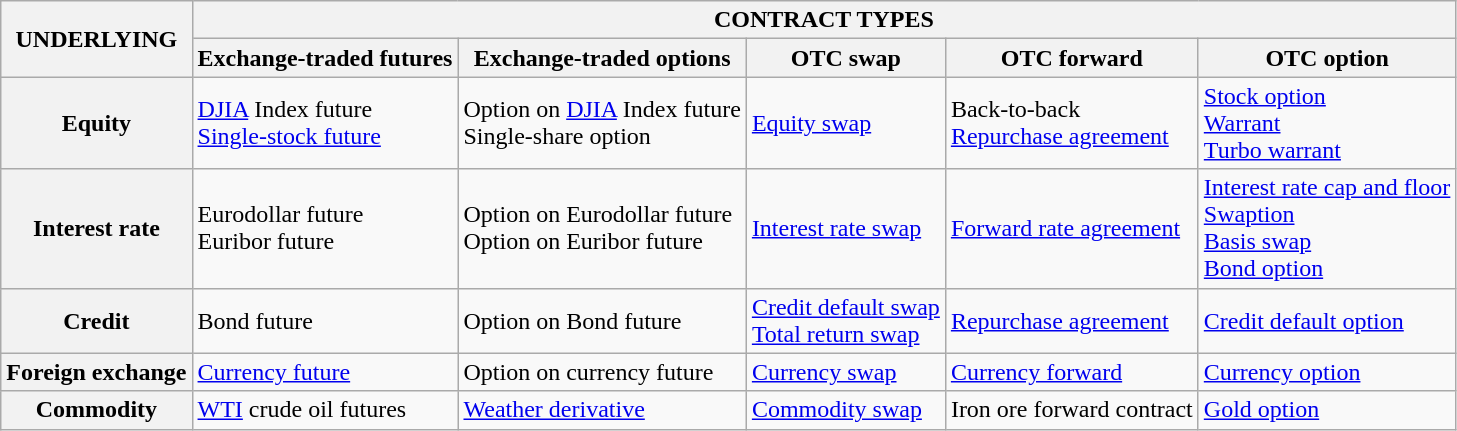<table class="wikitable">
<tr>
<th rowspan="2">UNDERLYING</th>
<th colspan="5">CONTRACT TYPES</th>
</tr>
<tr>
<th>Exchange-traded futures</th>
<th>Exchange-traded options</th>
<th>OTC swap</th>
<th>OTC forward</th>
<th>OTC option</th>
</tr>
<tr>
<th>Equity</th>
<td><a href='#'>DJIA</a> Index future <br> <a href='#'>Single-stock future</a></td>
<td>Option on <a href='#'>DJIA</a> Index future <br> Single-share option</td>
<td><a href='#'>Equity swap</a></td>
<td>Back-to-back <br> <a href='#'>Repurchase agreement</a></td>
<td><a href='#'>Stock option</a><br><a href='#'>Warrant</a><br><a href='#'>Turbo warrant</a></td>
</tr>
<tr>
<th>Interest rate</th>
<td>Eurodollar future <br> Euribor future</td>
<td>Option on Eurodollar future <br> Option on Euribor future</td>
<td><a href='#'>Interest rate swap</a></td>
<td><a href='#'>Forward rate agreement</a></td>
<td><a href='#'>Interest rate cap and floor</a> <br> <a href='#'>Swaption</a> <br> <a href='#'>Basis swap</a> <br> <a href='#'>Bond option</a></td>
</tr>
<tr>
<th>Credit</th>
<td>Bond future</td>
<td>Option on Bond future</td>
<td><a href='#'>Credit default swap</a> <br> <a href='#'>Total return swap</a></td>
<td><a href='#'>Repurchase agreement</a></td>
<td><a href='#'>Credit default option</a></td>
</tr>
<tr>
<th>Foreign exchange</th>
<td><a href='#'>Currency future</a></td>
<td>Option on currency future</td>
<td><a href='#'>Currency swap</a></td>
<td><a href='#'>Currency forward</a></td>
<td><a href='#'>Currency option</a></td>
</tr>
<tr>
<th>Commodity</th>
<td><a href='#'>WTI</a> crude oil futures</td>
<td><a href='#'>Weather derivative</a></td>
<td><a href='#'>Commodity swap</a></td>
<td>Iron ore forward contract</td>
<td><a href='#'>Gold option</a></td>
</tr>
</table>
